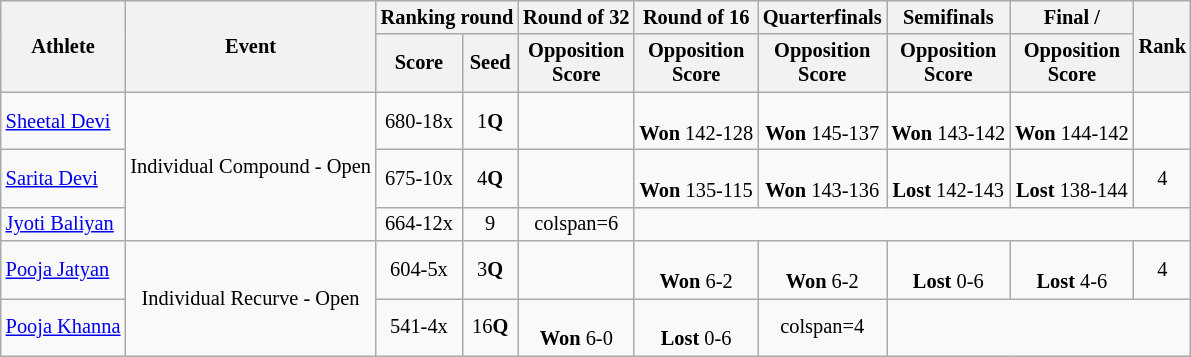<table class="wikitable" style="text-align:center; font-size:85%">
<tr>
<th rowspan="2">Athlete</th>
<th rowspan="2">Event</th>
<th colspan="2">Ranking round</th>
<th>Round of 32</th>
<th>Round of 16</th>
<th>Quarterfinals</th>
<th>Semifinals</th>
<th>Final / </th>
<th rowspan="2">Rank</th>
</tr>
<tr>
<th>Score</th>
<th>Seed</th>
<th>Opposition<br>Score</th>
<th>Opposition<br>Score</th>
<th>Opposition<br>Score</th>
<th>Opposition<br>Score</th>
<th>Opposition<br>Score</th>
</tr>
<tr>
<td align=left><a href='#'>Sheetal Devi</a></td>
<td rowspan="3">Individual Compound - Open</td>
<td>680-18x</td>
<td>1<strong>Q</strong></td>
<td></td>
<td><br><strong>Won</strong> 142-128</td>
<td><br><strong>Won</strong> 145-137</td>
<td><br><strong>Won</strong> 143-142</td>
<td><br><strong>Won</strong> 144-142</td>
<td></td>
</tr>
<tr>
<td align=left><a href='#'>Sarita Devi</a></td>
<td>675-10x</td>
<td>4<strong>Q</strong></td>
<td></td>
<td><br><strong>Won</strong> 135-115</td>
<td><br><strong>Won</strong> 143-136</td>
<td><br><strong>Lost</strong> 142-143</td>
<td><br><strong>Lost</strong> 138-144</td>
<td>4</td>
</tr>
<tr>
<td align=left><a href='#'>Jyoti Baliyan</a></td>
<td>664-12x</td>
<td>9</td>
<td>colspan=6 </td>
</tr>
<tr>
<td align=left><a href='#'>Pooja Jatyan</a></td>
<td rowspan="2">Individual Recurve - Open</td>
<td>604-5x</td>
<td>3<strong>Q</strong></td>
<td></td>
<td><br><strong>Won</strong> 6-2</td>
<td><br><strong>Won</strong> 6-2</td>
<td><br><strong>Lost</strong> 0-6</td>
<td><br><strong>Lost</strong> 4-6</td>
<td>4</td>
</tr>
<tr>
<td align=left><a href='#'>Pooja Khanna</a></td>
<td>541-4x</td>
<td>16<strong>Q</strong></td>
<td><br><strong>Won</strong> 6-0</td>
<td><br><strong>Lost</strong> 0-6</td>
<td>colspan=4 </td>
</tr>
</table>
